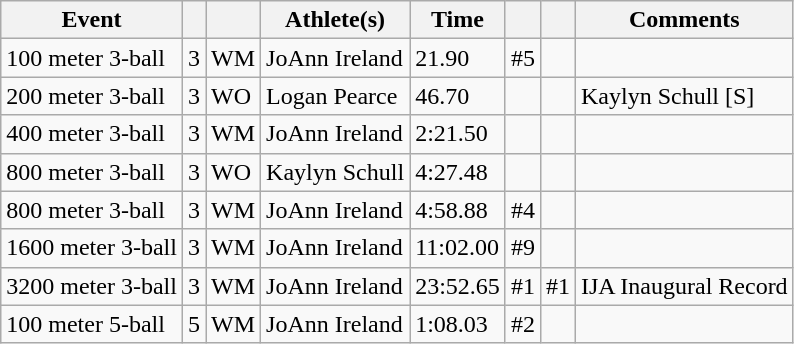<table class="wikitable sortable">
<tr>
<th>Event</th>
<th></th>
<th></th>
<th>Athlete(s)</th>
<th>Time</th>
<th></th>
<th></th>
<th>Comments</th>
</tr>
<tr>
<td>100 meter 3-ball</td>
<td>3</td>
<td>WM</td>
<td>JoAnn Ireland</td>
<td>21.90</td>
<td>#5</td>
<td></td>
<td></td>
</tr>
<tr>
<td>200 meter 3-ball</td>
<td>3</td>
<td>WO</td>
<td>Logan Pearce</td>
<td>46.70</td>
<td></td>
<td></td>
<td>Kaylyn Schull [S]</td>
</tr>
<tr>
<td>400 meter 3-ball</td>
<td>3</td>
<td>WM</td>
<td>JoAnn Ireland</td>
<td>2:21.50</td>
<td></td>
<td></td>
<td></td>
</tr>
<tr>
<td>800 meter 3-ball</td>
<td>3</td>
<td>WO</td>
<td>Kaylyn Schull</td>
<td>4:27.48</td>
<td></td>
<td></td>
<td></td>
</tr>
<tr>
<td>800 meter 3-ball</td>
<td>3</td>
<td>WM</td>
<td>JoAnn Ireland</td>
<td>4:58.88</td>
<td>#4</td>
<td></td>
<td></td>
</tr>
<tr>
<td>1600 meter 3-ball</td>
<td>3</td>
<td>WM</td>
<td>JoAnn Ireland</td>
<td>11:02.00</td>
<td>#9</td>
<td></td>
<td></td>
</tr>
<tr>
<td>3200 meter 3-ball</td>
<td>3</td>
<td>WM</td>
<td>JoAnn Ireland</td>
<td>23:52.65</td>
<td>#1</td>
<td>#1</td>
<td>IJA Inaugural Record</td>
</tr>
<tr>
<td>100 meter 5-ball</td>
<td>5</td>
<td>WM</td>
<td>JoAnn Ireland</td>
<td>1:08.03</td>
<td>#2</td>
<td></td>
<td></td>
</tr>
</table>
